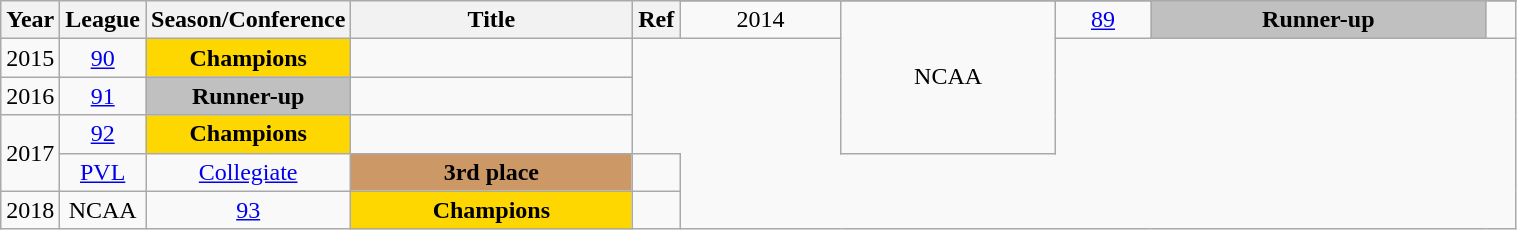<table class="wikitable sortable" style="text-align:center" width="80%">
<tr>
<th style="width:5px;" rowspan="2">Year</th>
<th style="width:25px;" rowspan="2">League</th>
<th style="width:100px;" rowspan="2">Season/Conference</th>
<th style="width:180px;" rowspan="2">Title</th>
<th style="width:25px;" rowspan="2">Ref</th>
</tr>
<tr>
<td>2014</td>
<td rowspan=4>NCAA</td>
<td><a href='#'>89</a></td>
<td style="background:silver;"><strong>Runner-up</strong></td>
<td></td>
</tr>
<tr>
<td>2015</td>
<td><a href='#'>90</a></td>
<td style="background:gold;"><strong>Champions</strong></td>
<td></td>
</tr>
<tr>
<td>2016</td>
<td><a href='#'>91</a></td>
<td style="background:silver;"><strong>Runner-up</strong></td>
<td></td>
</tr>
<tr>
<td rowspan=2>2017</td>
<td><a href='#'>92</a></td>
<td style="background:gold;"><strong>Champions</strong></td>
<td></td>
</tr>
<tr>
<td><a href='#'>PVL</a></td>
<td><a href='#'>Collegiate</a></td>
<td style="background:#CC9966;"><strong>3rd place</strong></td>
<td></td>
</tr>
<tr>
<td>2018</td>
<td>NCAA</td>
<td><a href='#'>93</a></td>
<td style="background:gold;"><strong>Champions</strong></td>
<td></td>
</tr>
</table>
